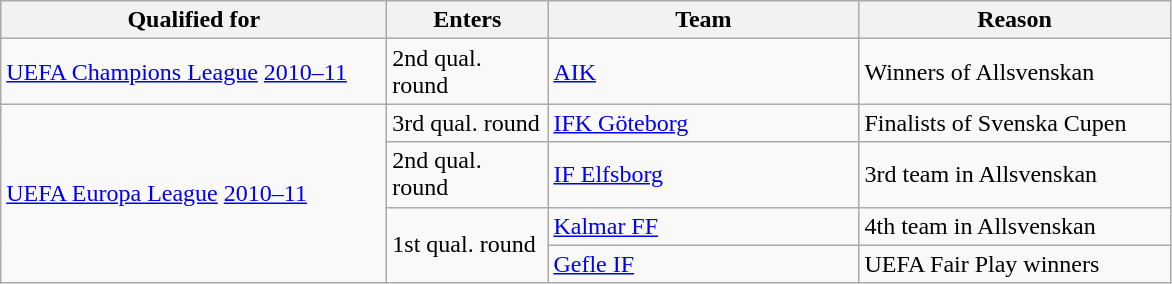<table class="wikitable" style="text-align: left;">
<tr>
<th style="width: 250px;">Qualified for</th>
<th style="width: 100px;">Enters</th>
<th style="width: 200px;">Team</th>
<th style="width: 200px;">Reason</th>
</tr>
<tr>
<td><a href='#'>UEFA Champions League</a> <a href='#'>2010–11</a></td>
<td>2nd qual. round</td>
<td><a href='#'>AIK</a></td>
<td>Winners of Allsvenskan</td>
</tr>
<tr>
<td rowspan="4"><a href='#'>UEFA Europa League</a> <a href='#'>2010–11</a></td>
<td>3rd qual. round</td>
<td><a href='#'>IFK Göteborg</a></td>
<td>Finalists of Svenska Cupen</td>
</tr>
<tr>
<td>2nd qual. round</td>
<td><a href='#'>IF Elfsborg</a></td>
<td>3rd team in Allsvenskan</td>
</tr>
<tr>
<td rowspan="2">1st qual. round</td>
<td><a href='#'>Kalmar FF</a></td>
<td>4th team in Allsvenskan</td>
</tr>
<tr>
<td><a href='#'>Gefle IF</a></td>
<td>UEFA Fair Play winners</td>
</tr>
</table>
